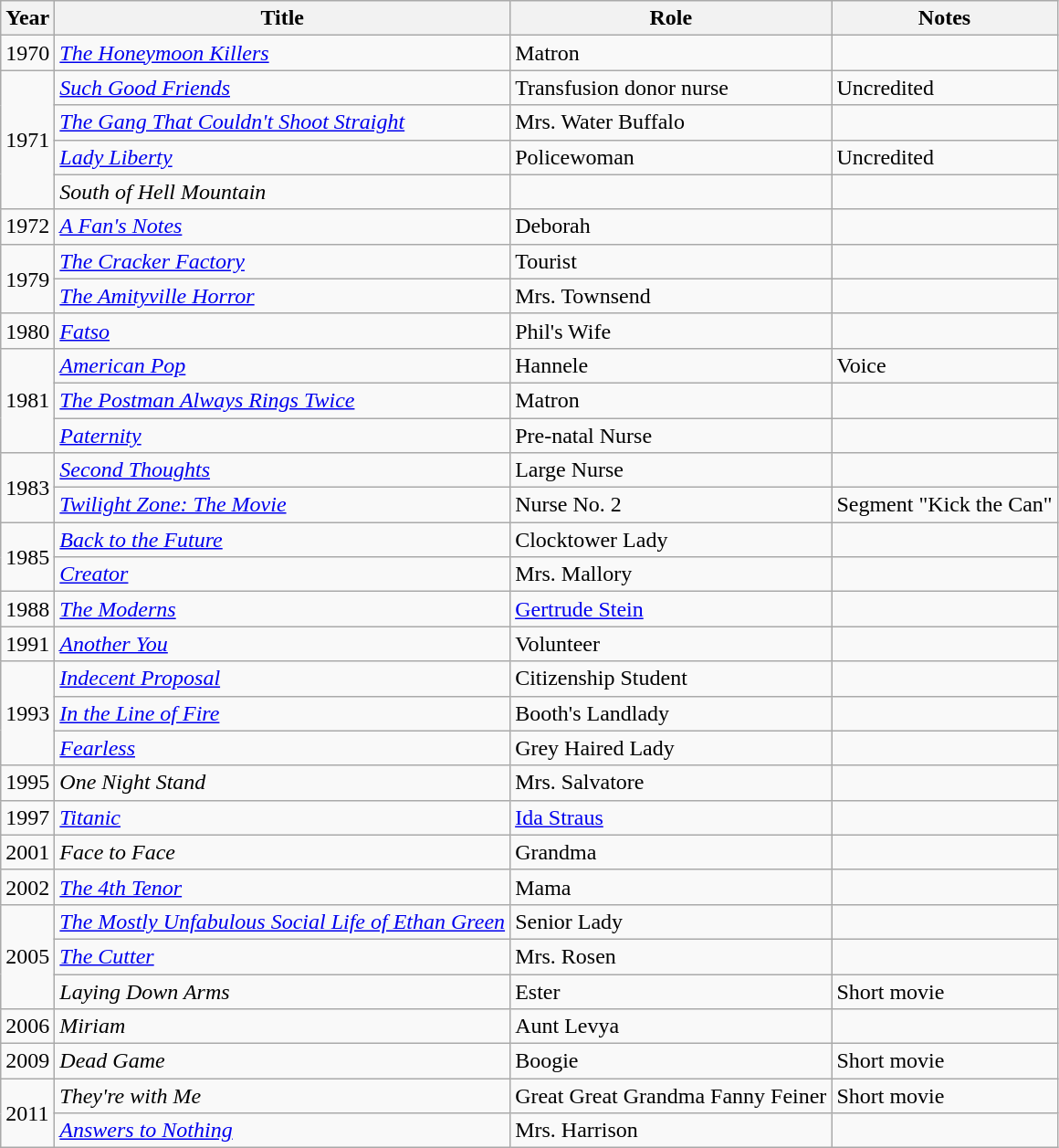<table class="wikitable">
<tr>
<th>Year</th>
<th>Title</th>
<th>Role</th>
<th>Notes</th>
</tr>
<tr>
<td>1970</td>
<td><em><a href='#'>The Honeymoon Killers</a></em></td>
<td>Matron</td>
<td></td>
</tr>
<tr>
<td rowspan=4>1971</td>
<td><em><a href='#'>Such Good Friends</a></em></td>
<td>Transfusion donor nurse</td>
<td>Uncredited</td>
</tr>
<tr>
<td><em><a href='#'>The Gang That Couldn't Shoot Straight</a></em></td>
<td>Mrs. Water Buffalo</td>
<td></td>
</tr>
<tr>
<td><em><a href='#'>Lady Liberty</a></em></td>
<td>Policewoman</td>
<td>Uncredited</td>
</tr>
<tr>
<td><em>South of Hell Mountain</em></td>
<td></td>
<td></td>
</tr>
<tr>
<td>1972</td>
<td><em><a href='#'>A Fan's Notes</a></em></td>
<td>Deborah</td>
<td></td>
</tr>
<tr>
<td rowspan=2>1979</td>
<td><em><a href='#'>The Cracker Factory</a></em></td>
<td>Tourist</td>
<td></td>
</tr>
<tr>
<td><em><a href='#'>The Amityville Horror</a></em></td>
<td>Mrs. Townsend</td>
<td></td>
</tr>
<tr>
<td>1980</td>
<td><em><a href='#'>Fatso</a></em></td>
<td>Phil's Wife</td>
<td></td>
</tr>
<tr>
<td rowspan=3>1981</td>
<td><em><a href='#'>American Pop</a></em></td>
<td>Hannele</td>
<td>Voice</td>
</tr>
<tr>
<td><em><a href='#'>The Postman Always Rings Twice</a></em></td>
<td>Matron</td>
<td></td>
</tr>
<tr>
<td><em><a href='#'>Paternity</a></em></td>
<td>Pre-natal Nurse</td>
<td></td>
</tr>
<tr>
<td rowspan=2>1983</td>
<td><em><a href='#'>Second Thoughts</a></em></td>
<td>Large Nurse</td>
<td></td>
</tr>
<tr>
<td><em><a href='#'>Twilight Zone: The Movie</a></em></td>
<td>Nurse No. 2</td>
<td>Segment "Kick the Can"</td>
</tr>
<tr>
<td rowspan=2>1985</td>
<td><em><a href='#'>Back to the Future</a></em></td>
<td>Clocktower Lady</td>
<td></td>
</tr>
<tr>
<td><em><a href='#'>Creator</a></em></td>
<td>Mrs. Mallory</td>
<td></td>
</tr>
<tr>
<td>1988</td>
<td><em><a href='#'>The Moderns</a></em></td>
<td><a href='#'>Gertrude Stein</a></td>
<td></td>
</tr>
<tr>
<td>1991</td>
<td><em><a href='#'>Another You</a></em></td>
<td>Volunteer</td>
<td></td>
</tr>
<tr>
<td rowspan=3>1993</td>
<td><em><a href='#'>Indecent Proposal</a></em></td>
<td>Citizenship Student</td>
<td></td>
</tr>
<tr>
<td><em><a href='#'>In the Line of Fire</a></em></td>
<td>Booth's Landlady</td>
<td></td>
</tr>
<tr>
<td><em><a href='#'>Fearless</a></em></td>
<td>Grey Haired Lady</td>
<td></td>
</tr>
<tr>
<td>1995</td>
<td><em>One Night Stand</em></td>
<td>Mrs. Salvatore</td>
<td></td>
</tr>
<tr>
<td>1997</td>
<td><em><a href='#'>Titanic</a></em></td>
<td><a href='#'>Ida Straus</a></td>
<td></td>
</tr>
<tr>
<td>2001</td>
<td><em>Face to Face</em></td>
<td>Grandma</td>
<td></td>
</tr>
<tr>
<td>2002</td>
<td><em><a href='#'>The 4th Tenor</a></em></td>
<td>Mama</td>
<td></td>
</tr>
<tr>
<td rowspan=3>2005</td>
<td><em><a href='#'>The Mostly Unfabulous Social Life of Ethan Green</a></em></td>
<td>Senior Lady</td>
<td></td>
</tr>
<tr>
<td><em><a href='#'>The Cutter</a></em></td>
<td>Mrs. Rosen</td>
<td></td>
</tr>
<tr>
<td><em>Laying Down Arms</em></td>
<td>Ester</td>
<td>Short movie</td>
</tr>
<tr>
<td>2006</td>
<td><em>Miriam</em></td>
<td>Aunt Levya</td>
<td></td>
</tr>
<tr>
<td>2009</td>
<td><em>Dead Game</em></td>
<td>Boogie</td>
<td>Short movie</td>
</tr>
<tr>
<td rowspan=2>2011</td>
<td><em>They're with Me</em></td>
<td>Great Great Grandma Fanny Feiner</td>
<td>Short movie</td>
</tr>
<tr>
<td><em><a href='#'>Answers to Nothing</a></em></td>
<td>Mrs. Harrison</td>
<td></td>
</tr>
</table>
